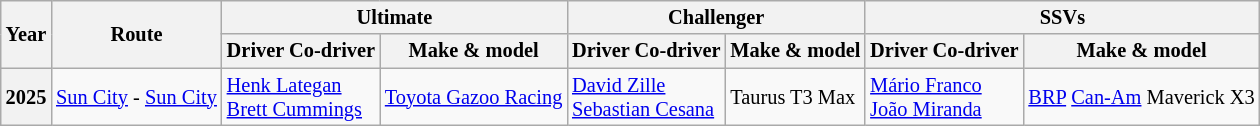<table class="wikitable" style="font-size:85%;">
<tr>
<th rowspan=2>Year</th>
<th rowspan=2>Route</th>
<th colspan=2>Ultimate</th>
<th colspan=2>Challenger</th>
<th colspan=2>SSVs</th>
</tr>
<tr>
<th>Driver Co-driver</th>
<th>Make & model</th>
<th>Driver Co-driver</th>
<th>Make & model</th>
<th>Driver Co-driver</th>
<th>Make & model</th>
</tr>
<tr>
<th>2025</th>
<td><a href='#'>Sun City</a> - <a href='#'>Sun City</a></td>
<td> <a href='#'>Henk Lategan</a> <br>  <a href='#'>Brett Cummings</a></td>
<td><a href='#'>Toyota Gazoo Racing</a></td>
<td> <a href='#'>David Zille</a> <br>  <a href='#'>Sebastian Cesana</a></td>
<td>Taurus T3 Max</td>
<td> <a href='#'>Mário Franco</a> <br>  <a href='#'>João Miranda</a></td>
<td><a href='#'>BRP</a> <a href='#'>Can-Am</a> Maverick X3</td>
</tr>
</table>
